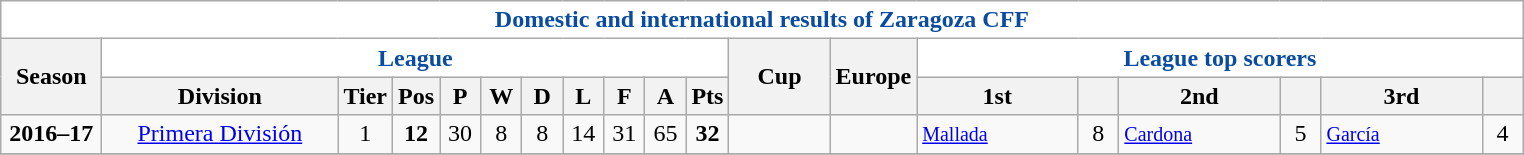<table class="wikitable" style="text-align: center;">
<tr>
<th style="color:#094ca1; background:#FFFFFF;" colspan=20>Domestic and international results of Zaragoza CFF</th>
</tr>
<tr>
<th rowspan=2 width="60"align=center>Season</th>
<th colspan=10 style="color:#094ca1; background:#FFFFFF;">League</th>
<th rowspan=2 width="60"align=center>Cup</th>
<th rowspan=2 colspan=2>Europe</th>
<th colspan=6 style="color:#094ca1; background:#FFFFFF;">League top scorers</th>
</tr>
<tr>
<th width=150px>Division</th>
<th width=20px>Tier</th>
<th width=20px>Pos</th>
<th width=20px>P</th>
<th width=20px>W</th>
<th width=20px>D</th>
<th width=20px>L</th>
<th width=20px>F</th>
<th width=20px>A</th>
<th width=20px>Pts</th>
<th width=100px>1st</th>
<th width=20px></th>
<th width=100px>2nd</th>
<th width=20px></th>
<th width=100px>3rd</th>
<th width=20px></th>
</tr>
<tr>
<td><strong>2016–17</strong></td>
<td><a href='#'>Primera División</a></td>
<td>1</td>
<td><strong>12</strong></td>
<td>30</td>
<td>8</td>
<td>8</td>
<td>14</td>
<td>31</td>
<td>65</td>
<td><strong>32</strong></td>
<td></td>
<td colspan=2></td>
<td align=left> <small><a href='#'>Mallada</a></small></td>
<td>8</td>
<td align=left> <small><a href='#'>Cardona</a></small></td>
<td>5</td>
<td align=left> <small><a href='#'>García</a></small></td>
<td>4</td>
</tr>
<tr>
</tr>
</table>
